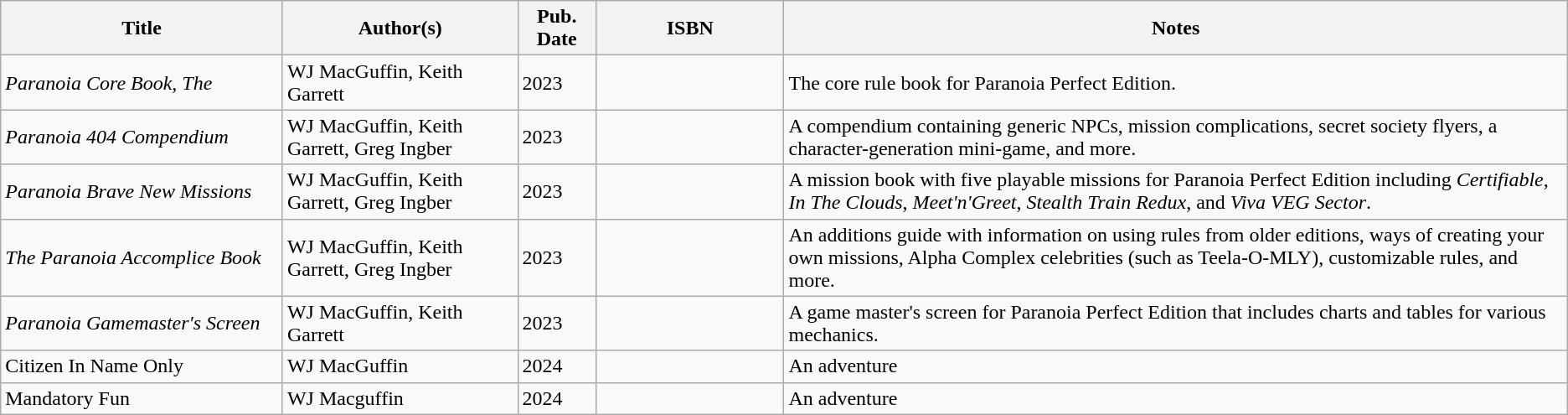<table class="sortable wikitable" border="1">
<tr>
<th width="18%">Title</th>
<th width="15%">Author(s)</th>
<th width="5%">Pub. Date</th>
<th width="12%">ISBN</th>
<th width="60%">Notes</th>
</tr>
<tr>
<td><em>Paranoia Core Book, The</em></td>
<td>WJ MacGuffin, Keith Garrett</td>
<td>2023</td>
<td></td>
<td>The core rule book for Paranoia Perfect Edition.</td>
</tr>
<tr>
<td><em>Paranoia 404 Compendium</em></td>
<td>WJ MacGuffin, Keith Garrett, Greg Ingber</td>
<td>2023</td>
<td></td>
<td>A compendium containing generic NPCs, mission complications, secret society flyers, a character-generation mini-game, and more.</td>
</tr>
<tr>
<td><em>Paranoia Brave New Missions</em></td>
<td>WJ MacGuffin, Keith Garrett, Greg Ingber</td>
<td>2023</td>
<td></td>
<td>A mission book with five playable missions for Paranoia Perfect Edition including <em>Certifiable</em>, <em>In The Clouds</em>, <em>Meet'n'Greet</em>, <em>Stealth Train Redux</em>, and <em>Viva VEG Sector</em>.</td>
</tr>
<tr>
<td><em>The Paranoia Accomplice Book</em></td>
<td>WJ MacGuffin, Keith Garrett, Greg Ingber</td>
<td>2023</td>
<td></td>
<td>An additions guide with information on using rules from older editions, ways of creating your own missions, Alpha Complex celebrities (such as Teela-O-MLY), customizable rules, and more.</td>
</tr>
<tr>
<td><em>Paranoia Gamemaster's Screen</em></td>
<td>WJ MacGuffin, Keith Garrett</td>
<td>2023</td>
<td></td>
<td>A game master's screen for Paranoia Perfect Edition that includes charts and tables for various mechanics.</td>
</tr>
<tr>
<td>Citizen In Name Only</td>
<td>WJ MacGuffin</td>
<td>2024</td>
<td></td>
<td>An adventure</td>
</tr>
<tr>
<td>Mandatory Fun</td>
<td>WJ Macguffin</td>
<td>2024</td>
<td></td>
<td>An adventure</td>
</tr>
</table>
